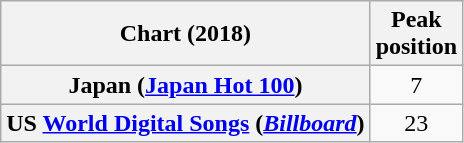<table class="wikitable sortable plainrowheaders" style="text-align:center;">
<tr>
<th scope="col">Chart (2018)</th>
<th scope="col">Peak<br>position</th>
</tr>
<tr>
<th scope="row">Japan (<a href='#'>Japan Hot 100</a>)</th>
<td>7</td>
</tr>
<tr>
<th scope="row">US <a href='#'>World Digital Songs</a> (<em><a href='#'>Billboard</a></em>)</th>
<td>23</td>
</tr>
</table>
